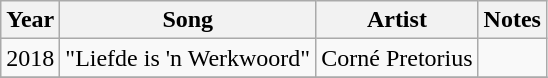<table class="wikitable sortable">
<tr>
<th>Year</th>
<th>Song</th>
<th>Artist</th>
<th class="unsortable">Notes</th>
</tr>
<tr>
<td>2018</td>
<td>"Liefde is 'n Werkwoord"</td>
<td>Corné Pretorius</td>
<td></td>
</tr>
<tr>
</tr>
</table>
